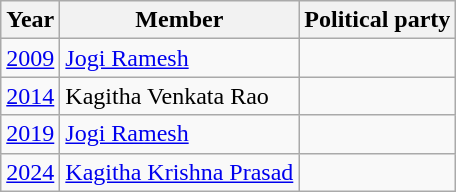<table class="wikitable sortable">
<tr>
<th>Year</th>
<th>Member</th>
<th colspan="2">Political party</th>
</tr>
<tr>
<td><a href='#'>2009</a></td>
<td><a href='#'>Jogi Ramesh</a></td>
<td></td>
</tr>
<tr>
<td><a href='#'>2014</a></td>
<td>Kagitha Venkata Rao</td>
<td></td>
</tr>
<tr>
<td><a href='#'>2019</a></td>
<td><a href='#'>Jogi Ramesh</a></td>
<td></td>
</tr>
<tr>
<td><a href='#'>2024</a></td>
<td><a href='#'>Kagitha Krishna Prasad</a></td>
<td></td>
</tr>
</table>
